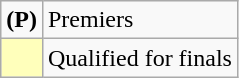<table class=wikitable>
<tr>
<td><strong>(P)</strong></td>
<td>Premiers</td>
</tr>
<tr>
<td bgcolor=FFFFBB></td>
<td>Qualified for finals</td>
</tr>
</table>
